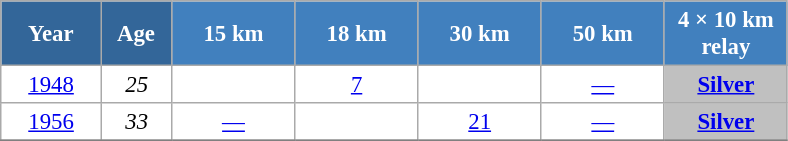<table class="wikitable" style="font-size:95%; text-align:center; border:grey solid 1px; border-collapse:collapse; background:#ffffff;">
<tr>
<th style="background-color:#369; color:white; width:60px;"> Year </th>
<th style="background-color:#369; color:white; width:40px;"> Age </th>
<th style="background-color:#4180be; color:white; width:75px;"> 15 km </th>
<th style="background-color:#4180be; color:white; width:75px;"> 18 km </th>
<th style="background-color:#4180be; color:white; width:75px;"> 30 km </th>
<th style="background-color:#4180be; color:white; width:75px;"> 50 km </th>
<th style="background-color:#4180be; color:white; width:75px;"> 4 × 10 km <br> relay </th>
</tr>
<tr>
<td><a href='#'>1948</a></td>
<td><em>25</em></td>
<td></td>
<td><a href='#'>7</a></td>
<td></td>
<td><a href='#'>—</a></td>
<td style="background:silver;"><a href='#'><strong>Silver</strong></a></td>
</tr>
<tr>
<td><a href='#'>1956</a></td>
<td><em>33</em></td>
<td><a href='#'>—</a></td>
<td></td>
<td><a href='#'>21</a></td>
<td><a href='#'>—</a></td>
<td style="background:silver;"><a href='#'><strong>Silver</strong></a></td>
</tr>
<tr>
</tr>
</table>
